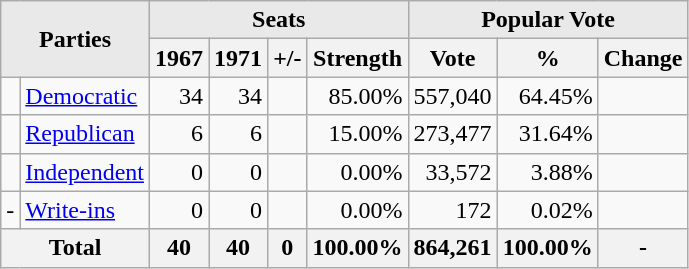<table class=wikitable>
<tr>
<th style="background-color:#E9E9E9" align=center rowspan= 2 colspan=2>Parties</th>
<th style="background-color:#E9E9E9" align=center colspan=4>Seats</th>
<th style="background-color:#E9E9E9" align=center colspan=3>Popular Vote</th>
</tr>
<tr>
<th align=center>1967</th>
<th align=center>1971</th>
<th align=center>+/-</th>
<th align=center>Strength</th>
<th align=center>Vote</th>
<th align=center>%</th>
<th align=center>Change</th>
</tr>
<tr>
<td></td>
<td align=left><a href='#'>Democratic</a></td>
<td align=right >34</td>
<td align=right >34</td>
<td align=right></td>
<td align=right >85.00%</td>
<td align=right >557,040</td>
<td align=right >64.45%</td>
<td align=right></td>
</tr>
<tr>
<td></td>
<td align=left><a href='#'>Republican</a></td>
<td align=right>6</td>
<td align=right>6</td>
<td align=right></td>
<td align=right>15.00%</td>
<td align=right>273,477</td>
<td align=right>31.64%</td>
<td align=right></td>
</tr>
<tr>
<td></td>
<td><a href='#'>Independent</a></td>
<td align=right>0</td>
<td align=right>0</td>
<td align=right></td>
<td align=right>0.00%</td>
<td align=right>33,572</td>
<td align=right>3.88%</td>
<td align=right></td>
</tr>
<tr>
<td>-</td>
<td><a href='#'>Write-ins</a></td>
<td align=right>0</td>
<td align=right>0</td>
<td align=right></td>
<td align=right>0.00%</td>
<td align=right>172</td>
<td align=right>0.02%</td>
<td align=right></td>
</tr>
<tr>
<th align=center colspan="2">Total</th>
<th align=center>40</th>
<th align=center>40</th>
<th align=center>0</th>
<th align=center>100.00%</th>
<th align=center>864,261</th>
<th align=center>100.00%</th>
<th align=center>-</th>
</tr>
</table>
